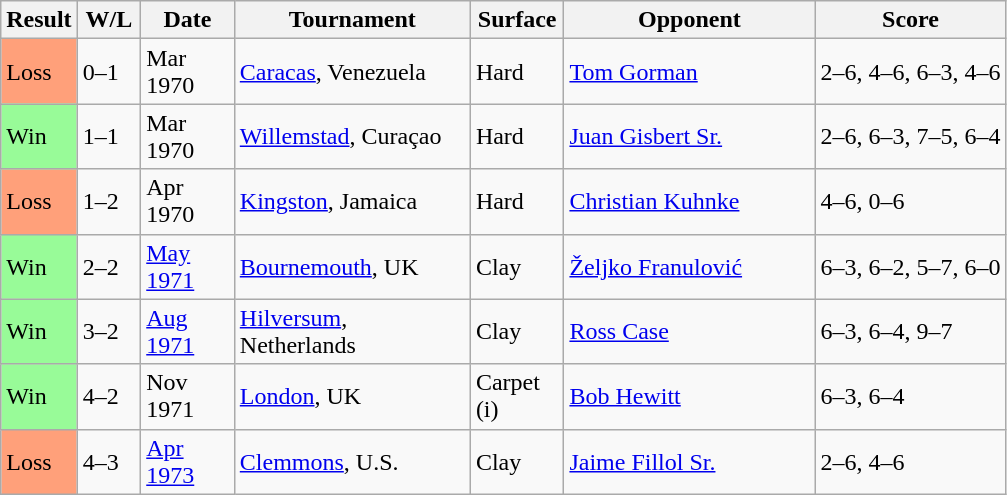<table class="sortable wikitable">
<tr>
<th style="width:40px">Result</th>
<th style="width:35px" class="unsortable">W/L</th>
<th style="width:55px">Date</th>
<th style="width:150px">Tournament</th>
<th style="width:55px">Surface</th>
<th style="width:160px">Opponent</th>
<th style="width:120px" class="unsortable">Score</th>
</tr>
<tr>
<td style="background:#ffa07a;">Loss</td>
<td>0–1</td>
<td>Mar 1970</td>
<td><a href='#'>Caracas</a>, Venezuela</td>
<td>Hard</td>
<td> <a href='#'>Tom Gorman</a></td>
<td>2–6, 4–6, 6–3, 4–6</td>
</tr>
<tr>
<td style="background:#98fb98;">Win</td>
<td>1–1</td>
<td>Mar 1970</td>
<td><a href='#'>Willemstad</a>, Curaçao</td>
<td>Hard</td>
<td> <a href='#'>Juan Gisbert Sr.</a></td>
<td>2–6, 6–3, 7–5, 6–4</td>
</tr>
<tr>
<td style="background:#ffa07a;">Loss</td>
<td>1–2</td>
<td>Apr 1970</td>
<td><a href='#'>Kingston</a>, Jamaica</td>
<td>Hard</td>
<td> <a href='#'>Christian Kuhnke</a></td>
<td>4–6, 0–6</td>
</tr>
<tr>
<td style="background:#98fb98;">Win</td>
<td>2–2</td>
<td><a href='#'>May 1971</a></td>
<td><a href='#'>Bournemouth</a>, UK</td>
<td>Clay</td>
<td> <a href='#'>Željko Franulović</a></td>
<td>6–3, 6–2, 5–7, 6–0</td>
</tr>
<tr>
<td style="background:#98fb98;">Win</td>
<td>3–2</td>
<td><a href='#'>Aug 1971</a></td>
<td><a href='#'>Hilversum</a>, Netherlands</td>
<td>Clay</td>
<td> <a href='#'>Ross Case</a></td>
<td>6–3, 6–4, 9–7</td>
</tr>
<tr>
<td style="background:#98fb98;">Win</td>
<td>4–2</td>
<td>Nov 1971</td>
<td><a href='#'>London</a>, UK</td>
<td>Carpet (i)</td>
<td> <a href='#'>Bob Hewitt</a></td>
<td>6–3, 6–4</td>
</tr>
<tr>
<td style="background:#ffa07a;">Loss</td>
<td>4–3</td>
<td><a href='#'>Apr 1973</a></td>
<td><a href='#'>Clemmons</a>, U.S.</td>
<td>Clay</td>
<td> <a href='#'>Jaime Fillol Sr.</a></td>
<td>2–6, 4–6</td>
</tr>
</table>
